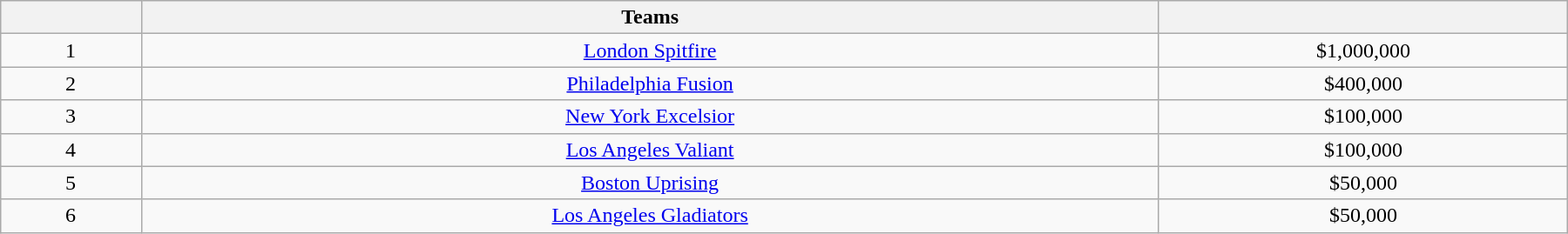<table class="wikitable" style="text-align: center; margin-left: auto; margin-right: auto; border: none; width:95%;">
<tr>
<th scope="col" style="width: 20px;"></th>
<th scope="col" style="width: 190px;">Teams</th>
<th scope="col" style="width: 50px;"></th>
</tr>
<tr>
<td>1</td>
<td><a href='#'>London Spitfire</a></td>
<td>$1,000,000</td>
</tr>
<tr>
<td>2</td>
<td><a href='#'>Philadelphia Fusion</a></td>
<td>$400,000</td>
</tr>
<tr>
<td>3</td>
<td><a href='#'>New York Excelsior</a></td>
<td>$100,000</td>
</tr>
<tr>
<td>4</td>
<td><a href='#'>Los Angeles Valiant</a></td>
<td>$100,000</td>
</tr>
<tr>
<td>5</td>
<td><a href='#'>Boston Uprising</a></td>
<td>$50,000</td>
</tr>
<tr>
<td>6</td>
<td><a href='#'>Los Angeles Gladiators</a></td>
<td>$50,000</td>
</tr>
</table>
